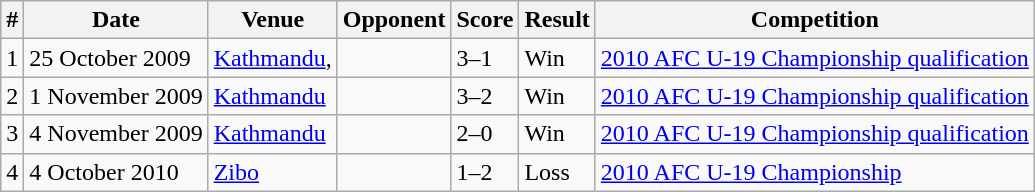<table class="wikitable">
<tr>
<th>#</th>
<th>Date</th>
<th>Venue</th>
<th>Opponent</th>
<th>Score</th>
<th>Result</th>
<th>Competition</th>
</tr>
<tr>
<td>1</td>
<td>25 October 2009</td>
<td><a href='#'>Kathmandu</a>,</td>
<td></td>
<td>3–1</td>
<td>Win</td>
<td><a href='#'>2010 AFC U-19 Championship qualification</a></td>
</tr>
<tr>
<td>2</td>
<td>1 November 2009</td>
<td><a href='#'>Kathmandu</a></td>
<td></td>
<td>3–2</td>
<td>Win</td>
<td><a href='#'>2010 AFC U-19 Championship qualification</a></td>
</tr>
<tr>
<td>3</td>
<td>4 November 2009</td>
<td><a href='#'>Kathmandu</a></td>
<td></td>
<td>2–0</td>
<td>Win</td>
<td><a href='#'>2010 AFC U-19 Championship qualification</a></td>
</tr>
<tr>
<td>4</td>
<td>4 October 2010</td>
<td><a href='#'>Zibo</a></td>
<td></td>
<td>1–2</td>
<td>Loss</td>
<td><a href='#'>2010 AFC U-19 Championship</a></td>
</tr>
</table>
